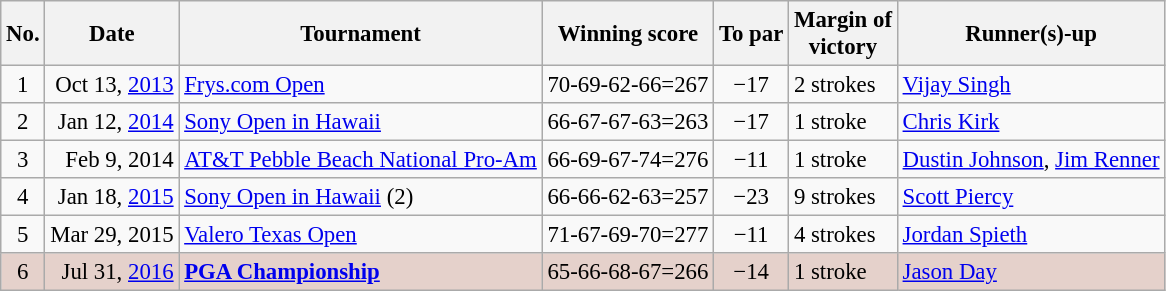<table class="wikitable" style="font-size:95%;">
<tr>
<th>No.</th>
<th>Date</th>
<th>Tournament</th>
<th>Winning score</th>
<th>To par</th>
<th>Margin of<br>victory</th>
<th>Runner(s)-up</th>
</tr>
<tr>
<td align=center>1</td>
<td align=right>Oct 13, <a href='#'>2013</a></td>
<td><a href='#'>Frys.com Open</a></td>
<td>70-69-62-66=267</td>
<td align=center>−17</td>
<td>2 strokes</td>
<td> <a href='#'>Vijay Singh</a></td>
</tr>
<tr>
<td align=center>2</td>
<td align=right>Jan 12, <a href='#'>2014</a></td>
<td><a href='#'>Sony Open in Hawaii</a></td>
<td>66-67-67-63=263</td>
<td align=center>−17</td>
<td>1 stroke</td>
<td> <a href='#'>Chris Kirk</a></td>
</tr>
<tr>
<td align=center>3</td>
<td align=right>Feb 9, 2014</td>
<td><a href='#'>AT&T Pebble Beach National Pro-Am</a></td>
<td>66-69-67-74=276</td>
<td align=center>−11</td>
<td>1 stroke</td>
<td> <a href='#'>Dustin Johnson</a>,  <a href='#'>Jim Renner</a></td>
</tr>
<tr>
<td align=center>4</td>
<td align=right>Jan 18, <a href='#'>2015</a></td>
<td><a href='#'>Sony Open in Hawaii</a> (2)</td>
<td>66-66-62-63=257</td>
<td align=center>−23</td>
<td>9 strokes</td>
<td> <a href='#'>Scott Piercy</a></td>
</tr>
<tr>
<td align=center>5</td>
<td align=right>Mar 29, 2015</td>
<td><a href='#'>Valero Texas Open</a></td>
<td>71-67-69-70=277</td>
<td align=center>−11</td>
<td>4 strokes</td>
<td> <a href='#'>Jordan Spieth</a></td>
</tr>
<tr style="background:#e5d1cb;">
<td align=center>6</td>
<td align=right>Jul 31, <a href='#'>2016</a></td>
<td><strong><a href='#'>PGA Championship</a></strong></td>
<td>65-66-68-67=266</td>
<td align=center>−14</td>
<td>1 stroke</td>
<td> <a href='#'>Jason Day</a></td>
</tr>
</table>
